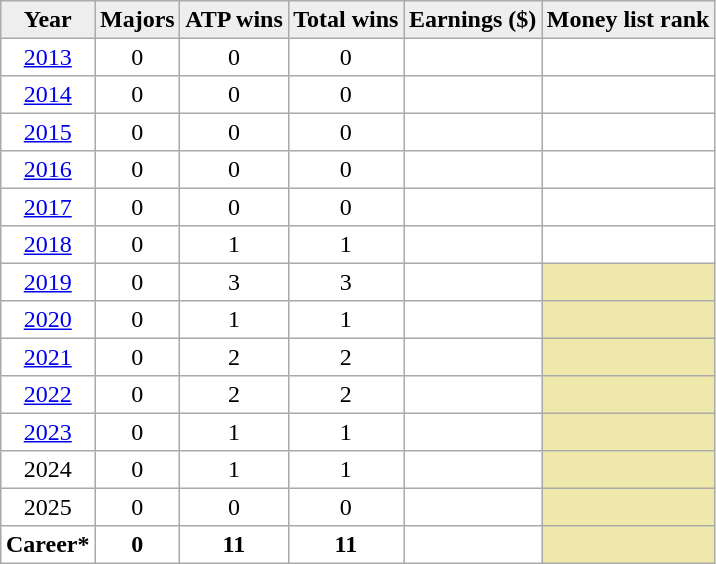<table cellpadding=3 cellspacing=0 border=1 style=font-size:100%;border:#aaa;solid:1px;border-collapse:collapse;text-align:center>
<tr bgcolor=EEEEEE>
<th>Year</th>
<th>Majors</th>
<th>ATP wins</th>
<th>Total wins</th>
<th>Earnings ($)</th>
<th>Money list rank</th>
</tr>
<tr>
<td><a href='#'>2013</a></td>
<td>0</td>
<td>0</td>
<td>0</td>
<td align=right></td>
<td></td>
</tr>
<tr>
<td><a href='#'>2014</a></td>
<td>0</td>
<td>0</td>
<td>0</td>
<td align=right></td>
<td></td>
</tr>
<tr>
<td><a href='#'>2015</a></td>
<td>0</td>
<td>0</td>
<td>0</td>
<td align=right></td>
<td></td>
</tr>
<tr>
<td><a href='#'>2016</a></td>
<td>0</td>
<td>0</td>
<td>0</td>
<td align=right></td>
<td></td>
</tr>
<tr>
<td><a href='#'>2017</a></td>
<td>0</td>
<td>0</td>
<td>0</td>
<td align=right></td>
<td></td>
</tr>
<tr>
<td><a href='#'>2018</a></td>
<td>0</td>
<td>1</td>
<td>1</td>
<td align=right></td>
<td></td>
</tr>
<tr>
<td><a href='#'>2019</a></td>
<td>0</td>
<td>3</td>
<td>3</td>
<td align=right></td>
<td style=background:#eee8aa></td>
</tr>
<tr>
<td><a href='#'>2020</a></td>
<td>0</td>
<td>1</td>
<td>1</td>
<td align=right></td>
<td style=background:#eee8aa></td>
</tr>
<tr>
<td><a href='#'>2021</a></td>
<td>0</td>
<td>2</td>
<td>2</td>
<td align=right></td>
<td style=background:#eee8aa></td>
</tr>
<tr>
<td><a href='#'>2022</a></td>
<td>0</td>
<td>2</td>
<td>2</td>
<td align=right></td>
<td style="background:#eee8aa;"></td>
</tr>
<tr>
<td><a href='#'>2023</a></td>
<td>0</td>
<td>1</td>
<td>1</td>
<td align=right></td>
<td style=background:#eee8aa></td>
</tr>
<tr>
<td>2024</td>
<td>0</td>
<td>1</td>
<td>1</td>
<td align=right></td>
<td style=background:#eee8aa></td>
</tr>
<tr>
<td>2025</td>
<td>0</td>
<td>0</td>
<td>0</td>
<td align=right></td>
<td style=background:#eee8aa></td>
</tr>
<tr>
<th>Career*</th>
<th>0</th>
<th>11</th>
<th>11</th>
<th align=right></th>
<th style=background:#eee8aa></th>
</tr>
</table>
